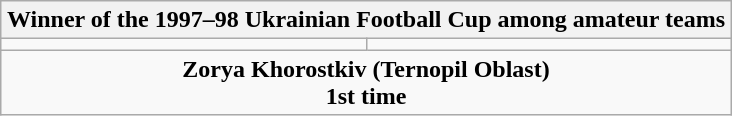<table class=wikitable style="text-align:center; margin:auto">
<tr>
<th colspan=2>Winner of the 1997–98 Ukrainian Football Cup among amateur teams</th>
</tr>
<tr>
<td></td>
<td></td>
</tr>
<tr>
<td colspan=2><strong>Zorya Khorostkiv (Ternopil Oblast)</strong><br><strong>1st time</strong></td>
</tr>
</table>
